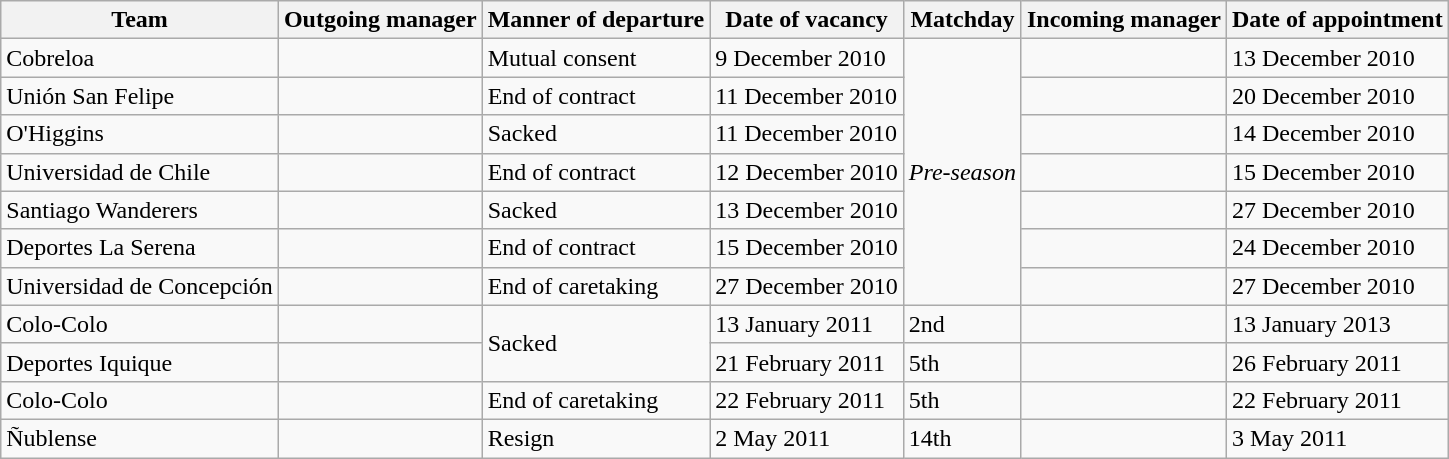<table class="wikitable sortable">
<tr>
<th>Team</th>
<th>Outgoing manager</th>
<th>Manner of departure</th>
<th>Date of vacancy</th>
<th>Matchday</th>
<th>Incoming manager</th>
<th>Date of appointment</th>
</tr>
<tr>
<td>Cobreloa</td>
<td></td>
<td>Mutual consent</td>
<td>9 December 2010</td>
<td rowspan=7><em>Pre-season</em></td>
<td></td>
<td>13 December 2010</td>
</tr>
<tr>
<td>Unión San Felipe</td>
<td></td>
<td>End of contract</td>
<td>11 December 2010</td>
<td></td>
<td>20 December 2010</td>
</tr>
<tr>
<td>O'Higgins</td>
<td></td>
<td>Sacked</td>
<td>11 December 2010</td>
<td></td>
<td>14 December 2010</td>
</tr>
<tr>
<td>Universidad de Chile</td>
<td></td>
<td>End of contract</td>
<td>12 December 2010</td>
<td></td>
<td>15 December 2010</td>
</tr>
<tr>
<td>Santiago Wanderers</td>
<td></td>
<td>Sacked</td>
<td>13 December 2010</td>
<td></td>
<td>27 December 2010</td>
</tr>
<tr>
<td>Deportes La Serena</td>
<td></td>
<td>End of contract</td>
<td>15 December 2010</td>
<td></td>
<td>24 December 2010</td>
</tr>
<tr>
<td>Universidad de Concepción</td>
<td></td>
<td>End of caretaking</td>
<td>27 December 2010</td>
<td></td>
<td>27 December 2010</td>
</tr>
<tr>
<td>Colo-Colo</td>
<td></td>
<td rowspan=2>Sacked</td>
<td>13 January 2011</td>
<td>2nd</td>
<td></td>
<td>13 January 2013</td>
</tr>
<tr>
<td>Deportes Iquique</td>
<td></td>
<td>21 February 2011</td>
<td>5th</td>
<td></td>
<td>26 February 2011</td>
</tr>
<tr>
<td>Colo-Colo</td>
<td></td>
<td rowspan=1>End of caretaking</td>
<td>22 February 2011</td>
<td>5th</td>
<td></td>
<td>22 February 2011</td>
</tr>
<tr>
<td>Ñublense</td>
<td></td>
<td rowspan=1>Resign</td>
<td>2 May 2011</td>
<td>14th</td>
<td></td>
<td>3 May 2011</td>
</tr>
</table>
